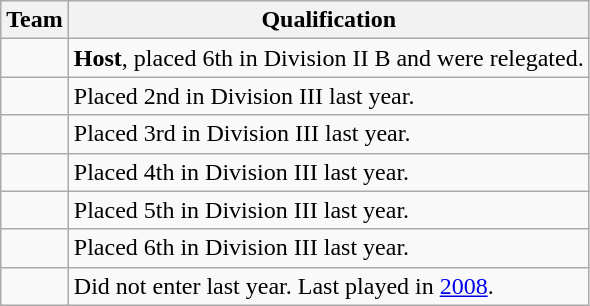<table class="wikitable">
<tr>
<th>Team</th>
<th>Qualification</th>
</tr>
<tr>
<td></td>
<td><strong>Host</strong>, placed 6th in Division II B and were relegated.</td>
</tr>
<tr>
<td></td>
<td>Placed 2nd in Division III last year.</td>
</tr>
<tr>
<td></td>
<td>Placed 3rd in Division III last year.</td>
</tr>
<tr>
<td></td>
<td>Placed 4th in Division III last year.</td>
</tr>
<tr>
<td></td>
<td>Placed 5th in Division III last year.</td>
</tr>
<tr>
<td></td>
<td>Placed 6th in Division III last year.</td>
</tr>
<tr>
<td></td>
<td>Did not enter last year. Last played in <a href='#'>2008</a>.</td>
</tr>
</table>
